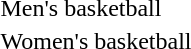<table>
<tr>
<td>Men's basketball</td>
<td></td>
<td></td>
<td></td>
</tr>
<tr>
<td>Women's basketball</td>
<td></td>
<td></td>
<td></td>
</tr>
</table>
